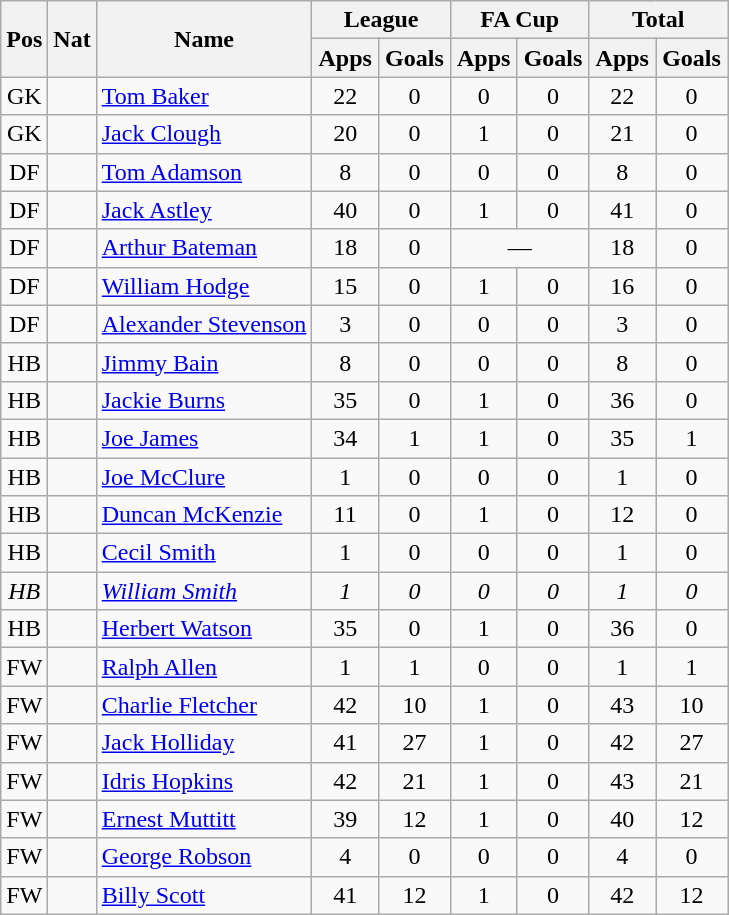<table class="wikitable" style="text-align:center">
<tr>
<th rowspan="2">Pos</th>
<th rowspan="2">Nat</th>
<th rowspan="2">Name</th>
<th colspan="2" style="width:85px;">League</th>
<th colspan="2" style="width:85px;">FA Cup</th>
<th colspan="2" style="width:85px;">Total</th>
</tr>
<tr>
<th>Apps</th>
<th>Goals</th>
<th>Apps</th>
<th>Goals</th>
<th>Apps</th>
<th>Goals</th>
</tr>
<tr>
<td>GK</td>
<td></td>
<td style="text-align:left;"><a href='#'>Tom Baker</a></td>
<td>22</td>
<td>0</td>
<td>0</td>
<td>0</td>
<td>22</td>
<td>0</td>
</tr>
<tr>
<td>GK</td>
<td><em></em></td>
<td style="text-align:left;"><a href='#'>Jack Clough</a></td>
<td>20</td>
<td>0</td>
<td>1</td>
<td>0</td>
<td>21</td>
<td>0</td>
</tr>
<tr>
<td>DF</td>
<td></td>
<td style="text-align:left;"><a href='#'>Tom Adamson</a></td>
<td>8</td>
<td>0</td>
<td>0</td>
<td>0</td>
<td>8</td>
<td>0</td>
</tr>
<tr>
<td>DF</td>
<td></td>
<td style="text-align:left;"><a href='#'>Jack Astley</a></td>
<td>40</td>
<td>0</td>
<td>1</td>
<td>0</td>
<td>41</td>
<td>0</td>
</tr>
<tr>
<td>DF</td>
<td></td>
<td style="text-align:left;"><a href='#'>Arthur Bateman</a></td>
<td>18</td>
<td>0</td>
<td colspan="2">—</td>
<td>18</td>
<td>0</td>
</tr>
<tr>
<td>DF</td>
<td></td>
<td style="text-align:left;"><a href='#'>William Hodge</a></td>
<td>15</td>
<td>0</td>
<td>1</td>
<td>0</td>
<td>16</td>
<td>0</td>
</tr>
<tr>
<td>DF</td>
<td></td>
<td style="text-align:left;"><a href='#'>Alexander Stevenson</a></td>
<td>3</td>
<td>0</td>
<td>0</td>
<td>0</td>
<td>3</td>
<td>0</td>
</tr>
<tr>
<td>HB</td>
<td></td>
<td style="text-align:left;"><a href='#'>Jimmy Bain</a></td>
<td>8</td>
<td>0</td>
<td>0</td>
<td>0</td>
<td>8</td>
<td>0</td>
</tr>
<tr>
<td>HB</td>
<td></td>
<td style="text-align:left;"><a href='#'>Jackie Burns</a></td>
<td>35</td>
<td>0</td>
<td>1</td>
<td>0</td>
<td>36</td>
<td>0</td>
</tr>
<tr>
<td>HB</td>
<td></td>
<td style="text-align:left;"><a href='#'>Joe James</a></td>
<td>34</td>
<td>1</td>
<td>1</td>
<td>0</td>
<td>35</td>
<td>1</td>
</tr>
<tr>
<td>HB</td>
<td><em></em></td>
<td style="text-align:left;"><a href='#'>Joe McClure</a></td>
<td>1</td>
<td>0</td>
<td>0</td>
<td>0</td>
<td>1</td>
<td>0</td>
</tr>
<tr>
<td>HB</td>
<td></td>
<td style="text-align:left;"><a href='#'>Duncan McKenzie</a></td>
<td>11</td>
<td>0</td>
<td>1</td>
<td>0</td>
<td>12</td>
<td>0</td>
</tr>
<tr>
<td>HB</td>
<td></td>
<td style="text-align:left;"><a href='#'>Cecil Smith</a></td>
<td>1</td>
<td>0</td>
<td>0</td>
<td>0</td>
<td>1</td>
<td>0</td>
</tr>
<tr>
<td><em>HB</em></td>
<td><em></em></td>
<td style="text-align:left;"><a href='#'><em>William Smith</em></a></td>
<td><em>1</em></td>
<td><em>0</em></td>
<td><em>0</em></td>
<td><em>0</em></td>
<td><em>1</em></td>
<td><em>0</em></td>
</tr>
<tr>
<td>HB</td>
<td></td>
<td style="text-align:left;"><a href='#'>Herbert Watson</a></td>
<td>35</td>
<td>0</td>
<td>1</td>
<td>0</td>
<td>36</td>
<td>0</td>
</tr>
<tr>
<td>FW</td>
<td></td>
<td style="text-align:left;"><a href='#'>Ralph Allen</a></td>
<td>1</td>
<td>1</td>
<td>0</td>
<td>0</td>
<td>1</td>
<td>1</td>
</tr>
<tr>
<td>FW</td>
<td></td>
<td style="text-align:left;"><a href='#'>Charlie Fletcher</a></td>
<td>42</td>
<td>10</td>
<td>1</td>
<td>0</td>
<td>43</td>
<td>10</td>
</tr>
<tr>
<td>FW</td>
<td></td>
<td style="text-align:left;"><a href='#'>Jack Holliday</a></td>
<td>41</td>
<td>27</td>
<td>1</td>
<td>0</td>
<td>42</td>
<td>27</td>
</tr>
<tr>
<td>FW</td>
<td></td>
<td style="text-align:left;"><a href='#'>Idris Hopkins</a></td>
<td>42</td>
<td>21</td>
<td>1</td>
<td>0</td>
<td>43</td>
<td>21</td>
</tr>
<tr>
<td>FW</td>
<td></td>
<td style="text-align:left;"><a href='#'>Ernest Muttitt</a></td>
<td>39</td>
<td>12</td>
<td>1</td>
<td>0</td>
<td>40</td>
<td>12</td>
</tr>
<tr>
<td>FW</td>
<td><em></em></td>
<td style="text-align:left;"><a href='#'>George Robson</a></td>
<td>4</td>
<td>0</td>
<td>0</td>
<td>0</td>
<td>4</td>
<td>0</td>
</tr>
<tr>
<td>FW</td>
<td><em></em></td>
<td style="text-align:left;"><a href='#'>Billy Scott</a></td>
<td>41</td>
<td>12</td>
<td>1</td>
<td>0</td>
<td>42</td>
<td>12</td>
</tr>
</table>
